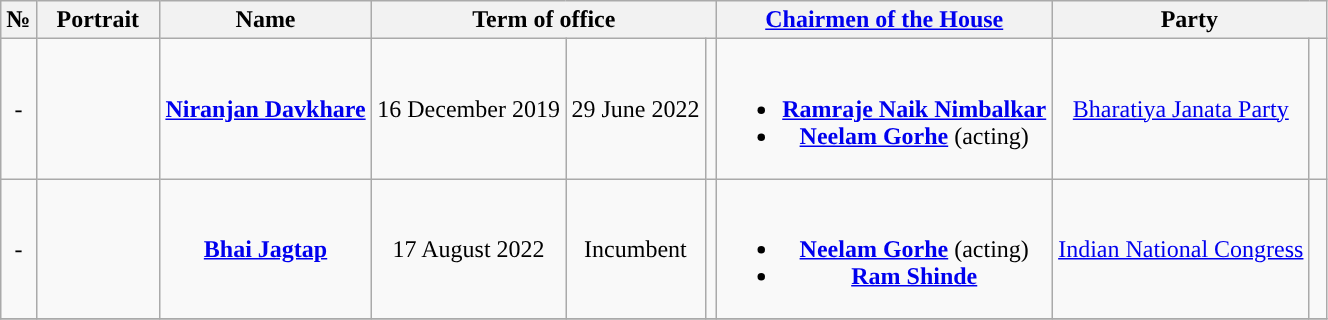<table class="wikitable sortable" style="width:70%;">
<tr align=center>
<th>№</th>
<th width="75">Portrait</th>
<th>Name</th>
<th colspan="3">Term of office</th>
<th><a href='#'>Chairmen of the House</a></th>
<th colspan=2>Party</th>
</tr>
<tr align=center>
<td>-</td>
<td></td>
<td><strong><a href='#'>Niranjan Davkhare</a></strong></td>
<td>16 December 2019</td>
<td>29 June 2022</td>
<td></td>
<td><br><ul><li><strong><a href='#'>Ramraje Naik Nimbalkar</a></strong></li><li><strong><a href='#'>Neelam Gorhe</a></strong> (acting)</li></ul></td>
<td rowspan="1"><a href='#'>Bharatiya Janata Party</a></td>
<td width="4px"></td>
</tr>
<tr align=center>
<td>-</td>
<td></td>
<td><strong><a href='#'>Bhai Jagtap</a></strong></td>
<td>17 August 2022</td>
<td>Incumbent</td>
<td></td>
<td><br><ul><li><strong><a href='#'>Neelam Gorhe</a></strong> (acting)</li><li><strong><a href='#'>Ram Shinde</a></strong></li></ul></td>
<td rowspan="1"><a href='#'>Indian National Congress</a></td>
<td width="4px"></td>
</tr>
<tr align=center>
</tr>
</table>
